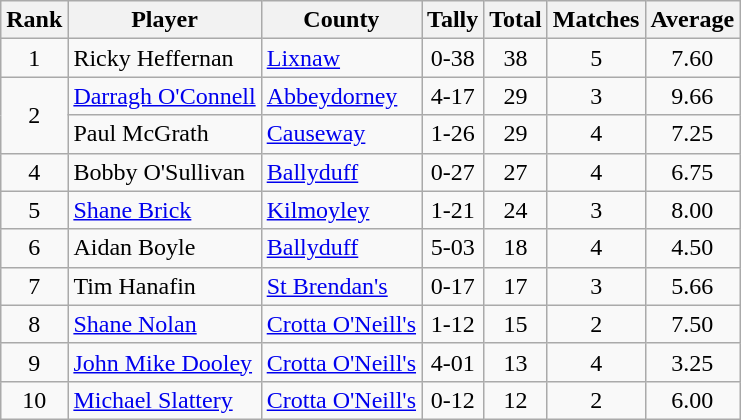<table class="wikitable">
<tr>
<th>Rank</th>
<th>Player</th>
<th>County</th>
<th>Tally</th>
<th>Total</th>
<th>Matches</th>
<th>Average</th>
</tr>
<tr>
<td rowspan=1 align=center>1</td>
<td>Ricky Heffernan</td>
<td><a href='#'>Lixnaw</a></td>
<td align=center>0-38</td>
<td align=center>38</td>
<td align=center>5</td>
<td align=center>7.60</td>
</tr>
<tr>
<td rowspan=2 align=center>2</td>
<td><a href='#'>Darragh O'Connell</a></td>
<td><a href='#'>Abbeydorney</a></td>
<td align=center>4-17</td>
<td align=center>29</td>
<td align=center>3</td>
<td align=center>9.66</td>
</tr>
<tr>
<td>Paul McGrath</td>
<td><a href='#'>Causeway</a></td>
<td align=center>1-26</td>
<td align=center>29</td>
<td align=center>4</td>
<td align=center>7.25</td>
</tr>
<tr>
<td rowspan=1 align=center>4</td>
<td>Bobby O'Sullivan</td>
<td><a href='#'>Ballyduff</a></td>
<td align=center>0-27</td>
<td align=center>27</td>
<td align=center>4</td>
<td align=center>6.75</td>
</tr>
<tr>
<td rowspan=1 align=center>5</td>
<td><a href='#'>Shane Brick</a></td>
<td><a href='#'>Kilmoyley</a></td>
<td align=center>1-21</td>
<td align=center>24</td>
<td align=center>3</td>
<td align=center>8.00</td>
</tr>
<tr>
<td rowspan=1 align=center>6</td>
<td>Aidan Boyle</td>
<td><a href='#'>Ballyduff</a></td>
<td align=center>5-03</td>
<td align=center>18</td>
<td align=center>4</td>
<td align=center>4.50</td>
</tr>
<tr>
<td rowspan=1 align=center>7</td>
<td>Tim Hanafin</td>
<td><a href='#'>St Brendan's</a></td>
<td align=center>0-17</td>
<td align=center>17</td>
<td align=center>3</td>
<td align=center>5.66</td>
</tr>
<tr>
<td rowspan=1 align=center>8</td>
<td><a href='#'>Shane Nolan</a></td>
<td><a href='#'>Crotta O'Neill's</a></td>
<td align=center>1-12</td>
<td align=center>15</td>
<td align=center>2</td>
<td align=center>7.50</td>
</tr>
<tr>
<td rowspan=1 align=center>9</td>
<td><a href='#'>John Mike Dooley</a></td>
<td><a href='#'>Crotta O'Neill's</a></td>
<td align=center>4-01</td>
<td align=center>13</td>
<td align=center>4</td>
<td align=center>3.25</td>
</tr>
<tr>
<td rowspan=1 align=center>10</td>
<td><a href='#'>Michael Slattery</a></td>
<td><a href='#'>Crotta O'Neill's</a></td>
<td align=center>0-12</td>
<td align=center>12</td>
<td align=center>2</td>
<td align=center>6.00</td>
</tr>
</table>
